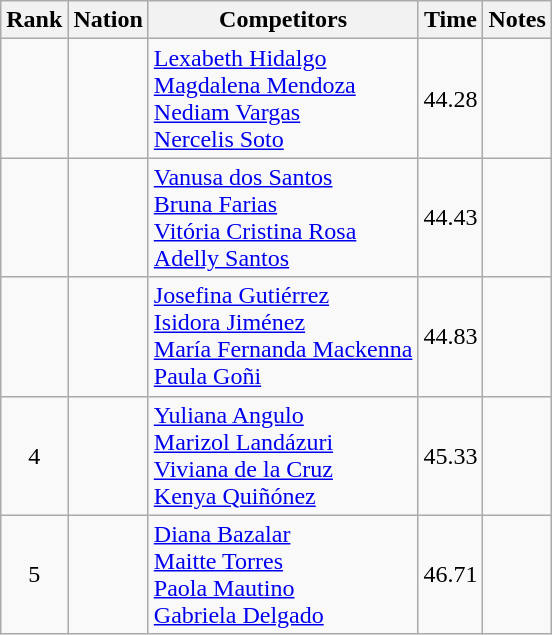<table class="wikitable sortable" style="text-align:center">
<tr>
<th>Rank</th>
<th>Nation</th>
<th>Competitors</th>
<th>Time</th>
<th>Notes</th>
</tr>
<tr>
<td></td>
<td align=left></td>
<td align=left><a href='#'>Lexabeth Hidalgo</a><br><a href='#'>Magdalena Mendoza</a><br><a href='#'>Nediam Vargas</a><br><a href='#'>Nercelis Soto</a></td>
<td>44.28</td>
<td></td>
</tr>
<tr>
<td></td>
<td align=left></td>
<td align=left><a href='#'>Vanusa dos Santos</a><br><a href='#'>Bruna Farias</a><br><a href='#'>Vitória Cristina Rosa</a><br><a href='#'>Adelly Santos</a></td>
<td>44.43</td>
<td></td>
</tr>
<tr>
<td></td>
<td align=left></td>
<td align=left><a href='#'>Josefina Gutiérrez</a><br><a href='#'>Isidora Jiménez</a><br><a href='#'>María Fernanda Mackenna</a><br><a href='#'>Paula Goñi</a></td>
<td>44.83</td>
<td></td>
</tr>
<tr>
<td>4</td>
<td align=left></td>
<td align=left><a href='#'>Yuliana Angulo</a><br><a href='#'>Marizol Landázuri</a><br><a href='#'>Viviana de la Cruz</a><br><a href='#'>Kenya Quiñónez</a></td>
<td>45.33</td>
<td></td>
</tr>
<tr>
<td>5</td>
<td align=left></td>
<td align=left><a href='#'>Diana Bazalar</a><br><a href='#'>Maitte Torres</a><br><a href='#'>Paola Mautino</a><br><a href='#'>Gabriela Delgado</a></td>
<td>46.71</td>
<td></td>
</tr>
</table>
